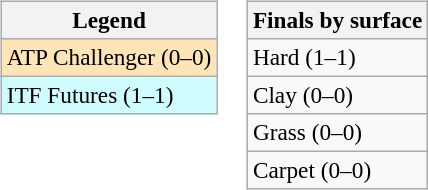<table>
<tr valign=top>
<td><br><table class=wikitable style=font-size:97%>
<tr>
<th>Legend</th>
</tr>
<tr bgcolor=moccasin>
<td>ATP Challenger (0–0)</td>
</tr>
<tr bgcolor=cffcff>
<td>ITF Futures (1–1)</td>
</tr>
</table>
</td>
<td><br><table class=wikitable style=font-size:97%>
<tr>
<th>Finals by surface</th>
</tr>
<tr>
<td>Hard (1–1)</td>
</tr>
<tr>
<td>Clay (0–0)</td>
</tr>
<tr>
<td>Grass (0–0)</td>
</tr>
<tr>
<td>Carpet (0–0)</td>
</tr>
</table>
</td>
</tr>
</table>
